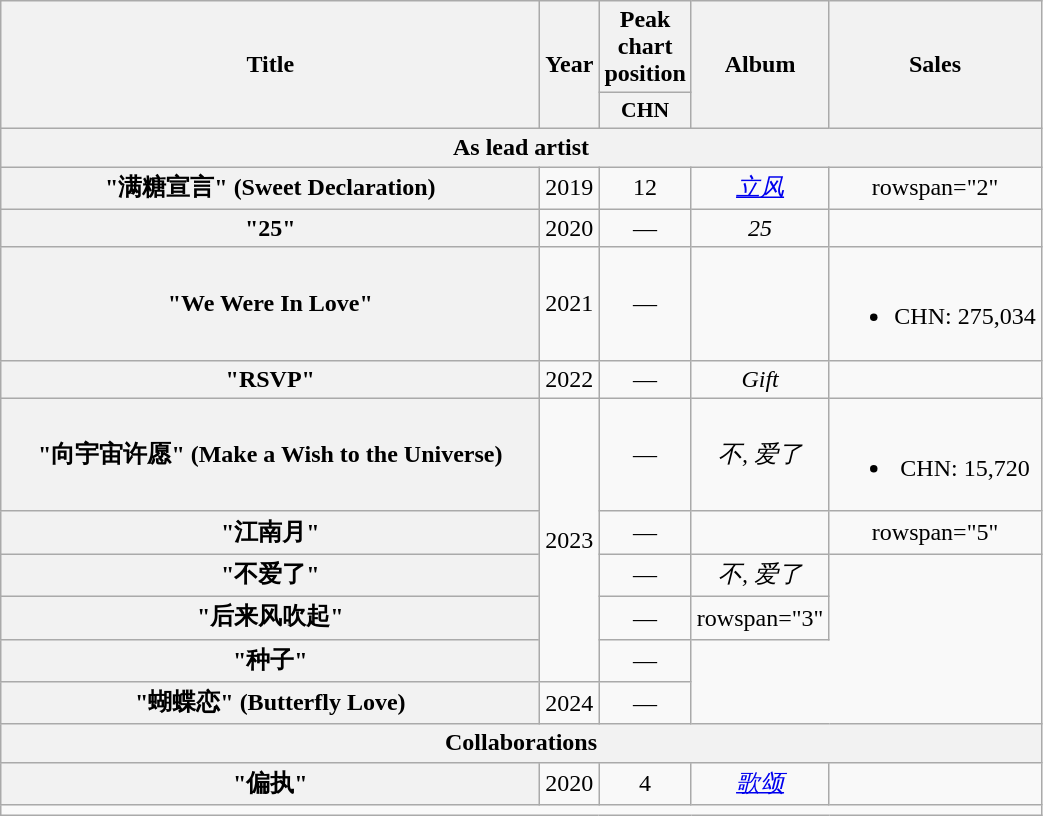<table class="wikitable plainrowheaders" style="text-align:center;">
<tr>
<th rowspan="2" scope="col" style="width:22em;">Title</th>
<th rowspan="2" scope="col">Year</th>
<th>Peak chart position</th>
<th rowspan="2" scope="col">Album</th>
<th rowspan="2">Sales</th>
</tr>
<tr>
<th scope="col" style="width:3em;font-size:90%;">CHN<br></th>
</tr>
<tr>
<th colspan="5">As lead artist</th>
</tr>
<tr>
<th scope="row">"满糖宣言" (Sweet Declaration)</th>
<td>2019</td>
<td>12</td>
<td><em><a href='#'>立风</a></em></td>
<td>rowspan="2" </td>
</tr>
<tr>
<th scope="row">"25"</th>
<td>2020</td>
<td>—</td>
<td><em>25</em></td>
</tr>
<tr>
<th scope="row">"We Were In Love"</th>
<td>2021</td>
<td —>—</td>
<td></td>
<td><br><ul><li>CHN: 275,034</li></ul></td>
</tr>
<tr>
<th scope="row">"RSVP"</th>
<td>2022</td>
<td>—</td>
<td><em>Gift</em></td>
<td></td>
</tr>
<tr>
<th scope="row">"向宇宙许愿" (Make a Wish to the Universe)</th>
<td rowspan="5">2023</td>
<td>—</td>
<td><em>不, 爱了</em></td>
<td><br><ul><li>CHN: 15,720</li></ul></td>
</tr>
<tr>
<th scope="row">"江南月"</th>
<td>—</td>
<td></td>
<td>rowspan="5" </td>
</tr>
<tr>
<th scope="row">"不爱了"</th>
<td>—</td>
<td><em>不, 爱了</em></td>
</tr>
<tr>
<th scope="row">"后来风吹起"</th>
<td>—</td>
<td>rowspan="3" </td>
</tr>
<tr>
<th scope="row">"种子"</th>
<td>—</td>
</tr>
<tr>
<th scope="row">"蝴蝶恋" (Butterfly Love)</th>
<td>2024</td>
<td>—</td>
</tr>
<tr>
<th colspan="5">Collaborations</th>
</tr>
<tr>
<th scope="row">"偏执"<br></th>
<td>2020</td>
<td>4</td>
<td><em><a href='#'>歌颂</a></em></td>
<td></td>
</tr>
<tr>
<td colspan="5"></td>
</tr>
</table>
